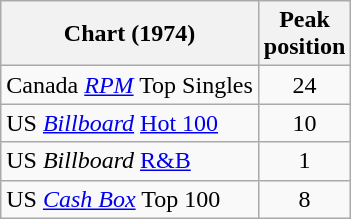<table class="wikitable sortable">
<tr>
<th>Chart (1974)</th>
<th>Peak<br>position</th>
</tr>
<tr>
<td>Canada <em><a href='#'>RPM</a></em> Top Singles</td>
<td style="text-align:center;">24</td>
</tr>
<tr>
<td>US <em><a href='#'>Billboard</a></em> <a href='#'>Hot 100</a></td>
<td style="text-align:center;">10</td>
</tr>
<tr>
<td>US <em>Billboard</em> <a href='#'>R&B</a></td>
<td style="text-align:center;">1</td>
</tr>
<tr>
<td>US <a href='#'><em>Cash Box</em></a> Top 100</td>
<td style="text-align:center;">8</td>
</tr>
</table>
